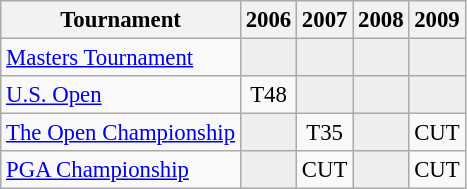<table class="wikitable" style="font-size:95%;text-align:center;">
<tr>
<th>Tournament</th>
<th>2006</th>
<th>2007</th>
<th>2008</th>
<th>2009</th>
</tr>
<tr>
<td align=left><a href='#'>Masters Tournament</a></td>
<td style="background:#eeeeee;"></td>
<td style="background:#eeeeee;"></td>
<td style="background:#eeeeee;"></td>
<td style="background:#eeeeee;"></td>
</tr>
<tr>
<td align=left><a href='#'>U.S. Open</a></td>
<td>T48</td>
<td style="background:#eeeeee;"></td>
<td style="background:#eeeeee;"></td>
<td style="background:#eeeeee;"></td>
</tr>
<tr>
<td align=left><a href='#'>The Open Championship</a></td>
<td style="background:#eeeeee;"></td>
<td>T35</td>
<td style="background:#eeeeee;"></td>
<td>CUT</td>
</tr>
<tr>
<td align=left><a href='#'>PGA Championship</a></td>
<td style="background:#eeeeee;"></td>
<td>CUT</td>
<td style="background:#eeeeee;"></td>
<td>CUT</td>
</tr>
</table>
